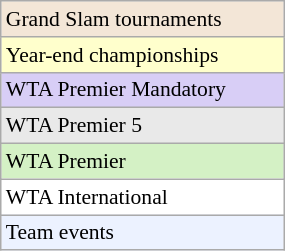<table class=wikitable style=font-size:90%;width:15%>
<tr style="background:#F3E6D7;">
<td>Grand Slam tournaments</td>
</tr>
<tr style="background:#ffc;">
<td>Year-end championships</td>
</tr>
<tr style="background:#d8cef6;">
<td>WTA Premier Mandatory</td>
</tr>
<tr style="background:#E9E9E9;">
<td>WTA Premier 5</td>
</tr>
<tr style="background:#D4F1C5;">
<td>WTA Premier</td>
</tr>
<tr style="background:#fff;">
<td>WTA International</td>
</tr>
<tr style="background:#ECF2FF;">
<td>Team events</td>
</tr>
</table>
